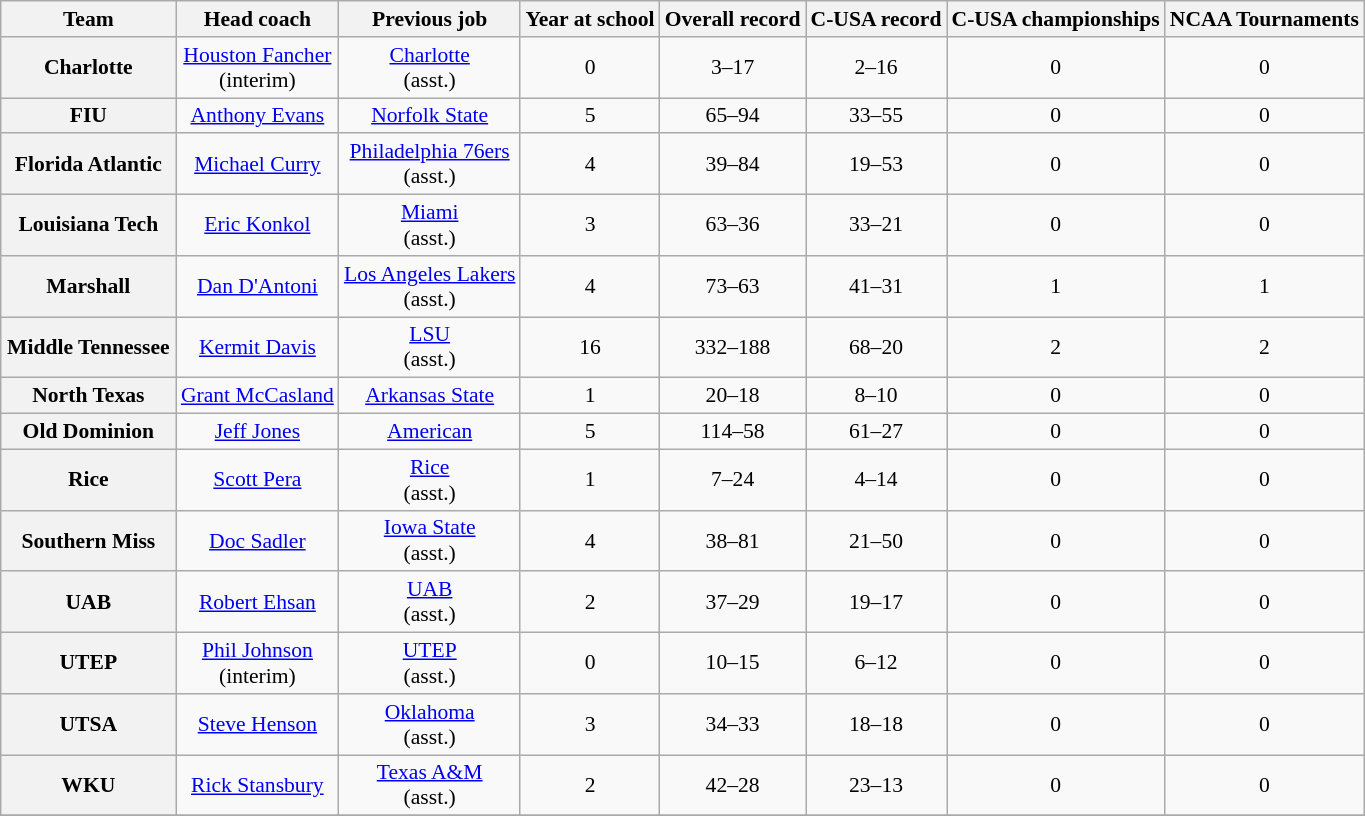<table class="wikitable sortable" style="text-align: center;font-size:90%;">
<tr>
<th width="110">Team</th>
<th>Head coach</th>
<th>Previous job</th>
<th>Year at school</th>
<th>Overall record</th>
<th>C-USA record</th>
<th>C-USA championships</th>
<th>NCAA Tournaments</th>
</tr>
<tr>
<th style=>Charlotte</th>
<td><a href='#'>Houston Fancher</a><br>(interim)</td>
<td><a href='#'>Charlotte</a><br>(asst.)</td>
<td>0</td>
<td>3–17</td>
<td>2–16</td>
<td>0</td>
<td>0</td>
</tr>
<tr>
<th style=>FIU</th>
<td><a href='#'>Anthony Evans</a></td>
<td><a href='#'>Norfolk State</a></td>
<td>5</td>
<td>65–94</td>
<td>33–55</td>
<td>0</td>
<td>0</td>
</tr>
<tr>
<th style=>Florida Atlantic</th>
<td><a href='#'>Michael Curry</a></td>
<td><a href='#'>Philadelphia 76ers</a><br>(asst.)</td>
<td>4</td>
<td>39–84</td>
<td>19–53</td>
<td>0</td>
<td>0</td>
</tr>
<tr>
<th style=>Louisiana Tech</th>
<td><a href='#'>Eric Konkol</a></td>
<td><a href='#'>Miami</a><br>(asst.)</td>
<td>3</td>
<td>63–36</td>
<td>33–21</td>
<td>0</td>
<td>0</td>
</tr>
<tr>
<th style=>Marshall</th>
<td><a href='#'>Dan D'Antoni</a></td>
<td><a href='#'>Los Angeles Lakers</a><br>(asst.)</td>
<td>4</td>
<td>73–63</td>
<td>41–31</td>
<td>1</td>
<td>1</td>
</tr>
<tr>
<th style=>Middle Tennessee</th>
<td><a href='#'>Kermit Davis</a></td>
<td><a href='#'>LSU</a><br>(asst.)</td>
<td>16</td>
<td>332–188</td>
<td>68–20</td>
<td>2</td>
<td>2</td>
</tr>
<tr>
<th style=>North Texas</th>
<td><a href='#'>Grant McCasland</a></td>
<td><a href='#'>Arkansas State</a></td>
<td>1</td>
<td>20–18</td>
<td>8–10</td>
<td>0</td>
<td>0</td>
</tr>
<tr>
<th style=>Old Dominion</th>
<td><a href='#'>Jeff Jones</a></td>
<td><a href='#'>American</a></td>
<td>5</td>
<td>114–58</td>
<td>61–27</td>
<td>0</td>
<td>0</td>
</tr>
<tr>
<th style=>Rice</th>
<td><a href='#'>Scott Pera</a></td>
<td><a href='#'>Rice</a><br>(asst.)</td>
<td>1</td>
<td>7–24</td>
<td>4–14</td>
<td>0</td>
<td>0</td>
</tr>
<tr>
<th style=>Southern Miss</th>
<td><a href='#'>Doc Sadler</a></td>
<td><a href='#'>Iowa State</a><br>(asst.)</td>
<td>4</td>
<td>38–81</td>
<td>21–50</td>
<td>0</td>
<td>0</td>
</tr>
<tr>
<th style=>UAB</th>
<td><a href='#'>Robert Ehsan</a></td>
<td><a href='#'>UAB</a><br>(asst.)</td>
<td>2</td>
<td>37–29</td>
<td>19–17</td>
<td>0</td>
<td>0</td>
</tr>
<tr>
<th style=>UTEP</th>
<td><a href='#'>Phil Johnson</a> <br>(interim)</td>
<td><a href='#'>UTEP</a><br>(asst.)</td>
<td>0</td>
<td>10–15</td>
<td>6–12</td>
<td>0</td>
<td>0</td>
</tr>
<tr>
<th style=>UTSA</th>
<td><a href='#'>Steve Henson</a></td>
<td><a href='#'>Oklahoma</a><br>(asst.)</td>
<td>3</td>
<td>34–33</td>
<td>18–18</td>
<td>0</td>
<td>0</td>
</tr>
<tr>
<th style=>WKU</th>
<td><a href='#'>Rick Stansbury</a></td>
<td><a href='#'>Texas A&M</a><br>(asst.)</td>
<td>2</td>
<td>42–28</td>
<td>23–13</td>
<td>0</td>
<td>0</td>
</tr>
<tr>
</tr>
</table>
